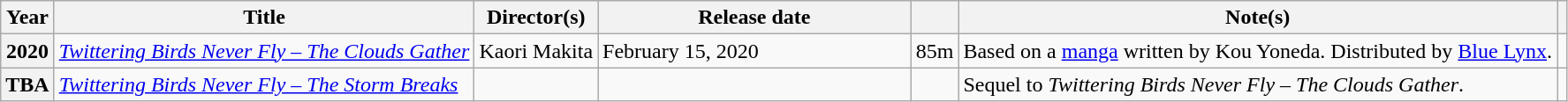<table class="wikitable sortable plainrowheaders">
<tr>
<th scope="col" class="unsortable" width=10>Year</th>
<th scope="col">Title</th>
<th scope="col">Director(s)</th>
<th scope="col" width=20%>Release date</th>
<th scope="col"></th>
<th scope="col" class="unsortable">Note(s)</th>
<th scope="col" class="unsortable"></th>
</tr>
<tr>
<th scope="row">2020</th>
<td><em><a href='#'>Twittering Birds Never Fly – The Clouds Gather</a></em></td>
<td data-sort-value="Makita, Kaori">Kaori Makita</td>
<td>February 15, 2020</td>
<td>85m</td>
<td style="text-align:left;">Based on a <a href='#'>manga</a> written by Kou Yoneda. Distributed by <a href='#'>Blue Lynx</a>.</td>
<td></td>
</tr>
<tr>
<th scope="row">TBA</th>
<td><em><a href='#'>Twittering Birds Never Fly – The Storm Breaks</a></em></td>
<td></td>
<td></td>
<td></td>
<td style="text-align:left;">Sequel to <em>Twittering Birds Never Fly – The Clouds Gather</em>.</td>
<td></td>
</tr>
</table>
